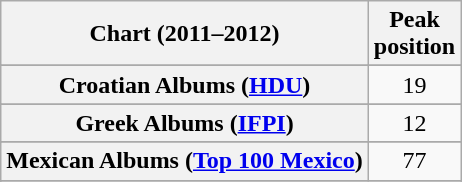<table class="wikitable sortable plainrowheaders" style="text-align:center">
<tr>
<th scope="col">Chart (2011–2012)</th>
<th scope="col">Peak<br>position</th>
</tr>
<tr>
</tr>
<tr>
</tr>
<tr>
</tr>
<tr>
</tr>
<tr>
</tr>
<tr>
<th scope="row">Croatian Albums (<a href='#'>HDU</a>)</th>
<td>19</td>
</tr>
<tr>
</tr>
<tr>
</tr>
<tr>
</tr>
<tr>
</tr>
<tr>
</tr>
<tr>
<th scope="row">Greek Albums (<a href='#'>IFPI</a>)</th>
<td>12</td>
</tr>
<tr>
</tr>
<tr>
</tr>
<tr>
<th scope="row">Mexican Albums (<a href='#'>Top 100 Mexico</a>)</th>
<td>77</td>
</tr>
<tr>
</tr>
<tr>
</tr>
<tr>
</tr>
<tr>
</tr>
<tr>
</tr>
<tr>
</tr>
<tr>
</tr>
<tr>
</tr>
<tr>
</tr>
<tr>
</tr>
<tr>
</tr>
<tr>
</tr>
<tr>
</tr>
</table>
